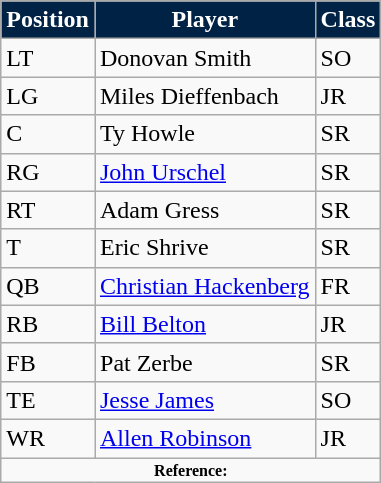<table class="wikitable">
<tr>
<th style="background:#024; color:#fff;">Position</th>
<th style="background:#024; color:#fff;">Player</th>
<th style="background:#024; color:#fff;">Class</th>
</tr>
<tr>
<td>LT</td>
<td>Donovan Smith</td>
<td>SO</td>
</tr>
<tr>
<td>LG</td>
<td>Miles Dieffenbach</td>
<td>JR</td>
</tr>
<tr>
<td>C</td>
<td>Ty Howle</td>
<td>SR</td>
</tr>
<tr>
<td>RG</td>
<td><a href='#'>John Urschel</a></td>
<td>SR</td>
</tr>
<tr>
<td>RT</td>
<td>Adam Gress</td>
<td>SR</td>
</tr>
<tr>
<td>T</td>
<td>Eric Shrive</td>
<td>SR</td>
</tr>
<tr>
<td>QB</td>
<td><a href='#'>Christian Hackenberg</a></td>
<td>FR</td>
</tr>
<tr>
<td>RB</td>
<td><a href='#'>Bill Belton</a></td>
<td>JR</td>
</tr>
<tr>
<td>FB</td>
<td>Pat Zerbe</td>
<td>SR</td>
</tr>
<tr>
<td>TE</td>
<td><a href='#'>Jesse James</a></td>
<td>SO</td>
</tr>
<tr>
<td>WR</td>
<td><a href='#'>Allen Robinson</a></td>
<td>JR</td>
</tr>
<tr>
<td colspan="3"  style="font-size:8pt; text-align:center;"><strong>Reference:</strong></td>
</tr>
</table>
